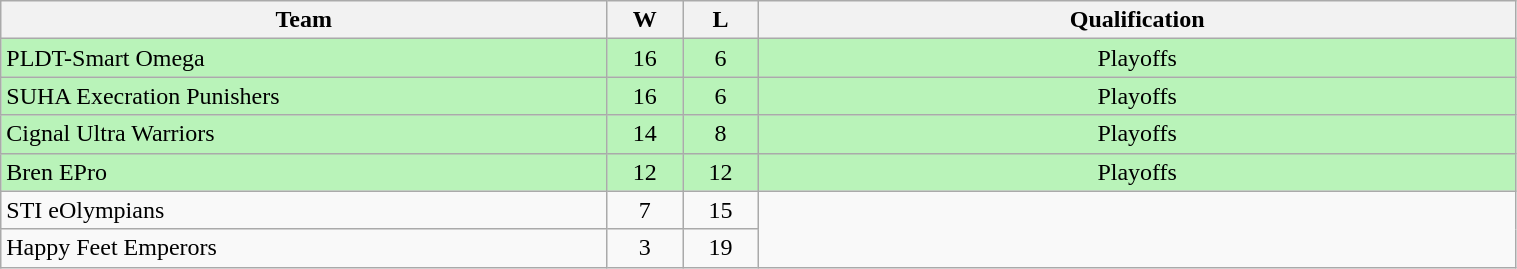<table class="wikitable" style="text-align:center;" width=80%>
<tr>
<th width=40%>Team</th>
<th width=5%>W</th>
<th width=5%>L</th>
<th>Qualification</th>
</tr>
<tr style="background: #B9F3B9">
<td align=left>PLDT-Smart Omega</td>
<td>16</td>
<td>6</td>
<td>Playoffs</td>
</tr>
<tr style="background: #B9F3B9">
<td align=left>SUHA Execration Punishers</td>
<td>16</td>
<td>6</td>
<td>Playoffs</td>
</tr>
<tr style="background: #B9F3B9">
<td align=left>Cignal Ultra Warriors</td>
<td>14</td>
<td>8</td>
<td>Playoffs</td>
</tr>
<tr style="background: #B9F3B9">
<td align=left>Bren EPro</td>
<td>12</td>
<td>12</td>
<td>Playoffs</td>
</tr>
<tr>
<td align=left>STI eOlympians</td>
<td>7</td>
<td>15</td>
<td rowspan=2></td>
</tr>
<tr>
<td align=left>Happy Feet Emperors</td>
<td>3</td>
<td>19</td>
</tr>
</table>
